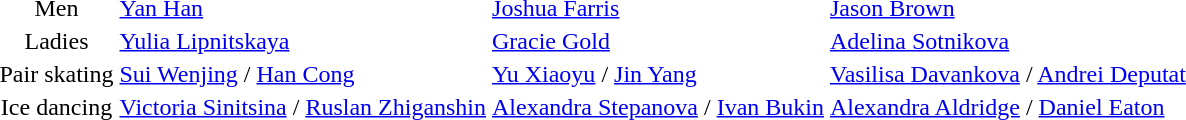<table>
<tr>
<td align=center>Men</td>
<td> <a href='#'>Yan Han</a></td>
<td> <a href='#'>Joshua Farris</a></td>
<td> <a href='#'>Jason Brown</a></td>
</tr>
<tr>
<td align=center>Ladies</td>
<td> <a href='#'>Yulia Lipnitskaya</a></td>
<td> <a href='#'>Gracie Gold</a></td>
<td> <a href='#'>Adelina Sotnikova</a></td>
</tr>
<tr>
<td align=center>Pair skating</td>
<td> <a href='#'>Sui Wenjing</a> / <a href='#'>Han Cong</a></td>
<td> <a href='#'>Yu Xiaoyu</a> / <a href='#'>Jin Yang</a></td>
<td> <a href='#'>Vasilisa Davankova</a> / <a href='#'>Andrei Deputat</a></td>
</tr>
<tr>
<td align=center>Ice dancing</td>
<td> <a href='#'>Victoria Sinitsina</a> / <a href='#'>Ruslan Zhiganshin</a></td>
<td> <a href='#'>Alexandra Stepanova</a> / <a href='#'>Ivan Bukin</a></td>
<td> <a href='#'>Alexandra Aldridge</a> / <a href='#'>Daniel Eaton</a></td>
</tr>
</table>
